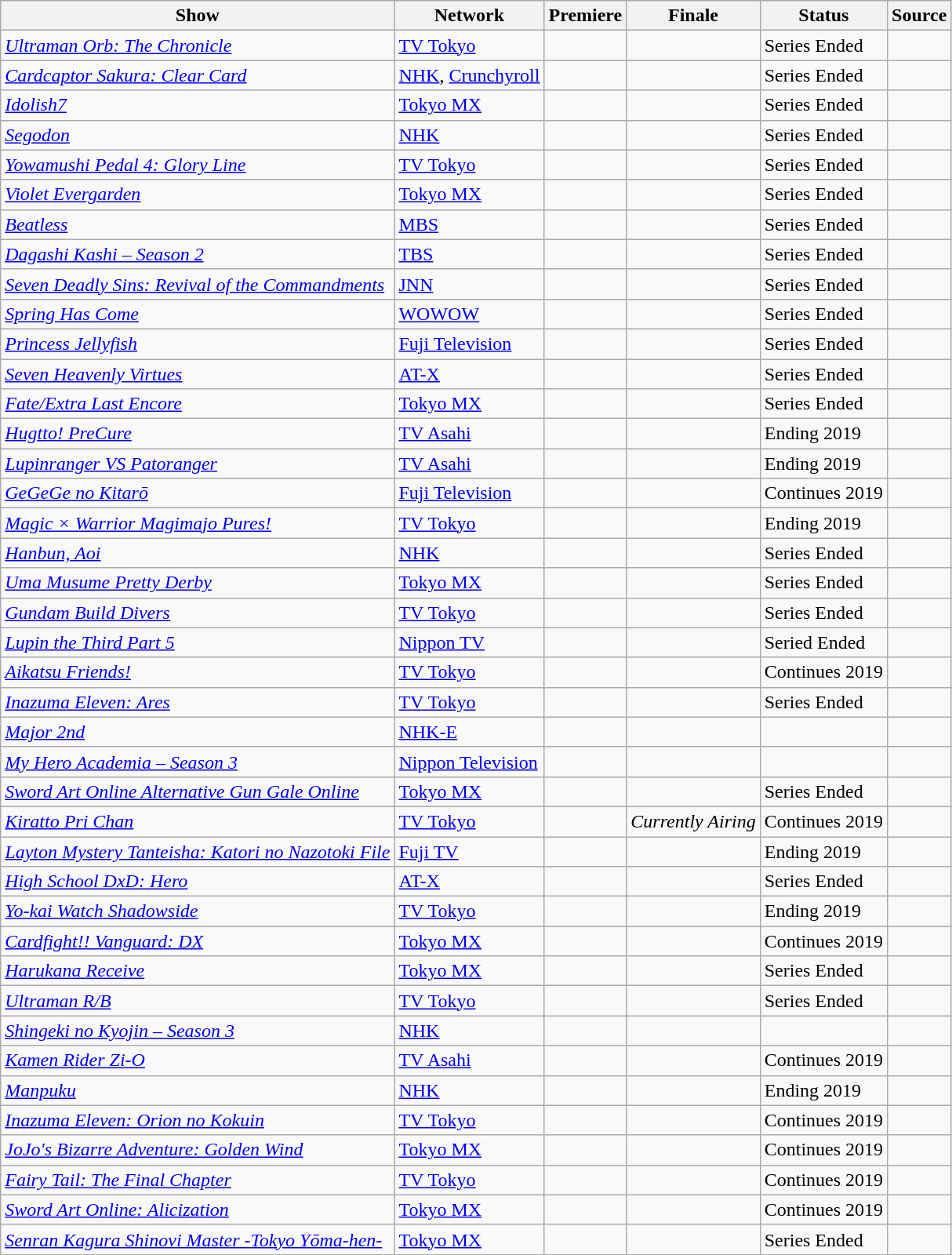<table class="wikitable sortable">
<tr>
<th scope="col">Show</th>
<th scope="col">Network</th>
<th scope="col">Premiere</th>
<th scope="col">Finale</th>
<th scope="col">Status</th>
<th class="unsortable" scope="col">Source</th>
</tr>
<tr>
<td><em><a href='#'>Ultraman Orb: The Chronicle</a></em></td>
<td><a href='#'>TV Tokyo</a></td>
<td></td>
<td></td>
<td>Series Ended</td>
<td></td>
</tr>
<tr>
<td><em><a href='#'>Cardcaptor Sakura: Clear Card</a></em></td>
<td><a href='#'>NHK</a>, <a href='#'>Crunchyroll</a></td>
<td></td>
<td></td>
<td>Series Ended</td>
<td></td>
</tr>
<tr>
<td><em><a href='#'>Idolish7</a></em></td>
<td><a href='#'>Tokyo MX</a></td>
<td></td>
<td></td>
<td>Series Ended</td>
<td></td>
</tr>
<tr>
<td><em><a href='#'>Segodon</a></em></td>
<td><a href='#'>NHK</a></td>
<td></td>
<td></td>
<td>Series Ended</td>
<td></td>
</tr>
<tr>
<td><em><a href='#'>Yowamushi Pedal 4: Glory Line</a></em></td>
<td><a href='#'>TV Tokyo</a></td>
<td></td>
<td></td>
<td>Series Ended</td>
<td></td>
</tr>
<tr>
<td><em><a href='#'>Violet Evergarden</a></em></td>
<td><a href='#'>Tokyo MX</a></td>
<td></td>
<td></td>
<td>Series Ended</td>
<td></td>
</tr>
<tr>
<td><em><a href='#'>Beatless</a></em></td>
<td><a href='#'>MBS</a></td>
<td></td>
<td></td>
<td>Series Ended</td>
<td></td>
</tr>
<tr>
<td><em><a href='#'>Dagashi Kashi – Season 2</a></em></td>
<td><a href='#'>TBS</a></td>
<td></td>
<td></td>
<td>Series Ended</td>
<td></td>
</tr>
<tr>
<td><em><a href='#'>Seven Deadly Sins: Revival of the Commandments</a></em></td>
<td><a href='#'>JNN</a></td>
<td></td>
<td></td>
<td>Series Ended</td>
<td></td>
</tr>
<tr>
<td><em><a href='#'>Spring Has Come</a></em></td>
<td><a href='#'>WOWOW</a></td>
<td></td>
<td></td>
<td>Series Ended</td>
<td></td>
</tr>
<tr>
<td><em><a href='#'>Princess Jellyfish</a></em></td>
<td><a href='#'>Fuji Television</a></td>
<td></td>
<td></td>
<td>Series Ended</td>
<td></td>
</tr>
<tr>
<td><em><a href='#'>Seven Heavenly Virtues</a></em></td>
<td><a href='#'>AT-X</a></td>
<td></td>
<td></td>
<td>Series Ended</td>
<td></td>
</tr>
<tr>
<td><em><a href='#'>Fate/Extra Last Encore</a></em></td>
<td><a href='#'>Tokyo MX</a></td>
<td></td>
<td></td>
<td>Series Ended</td>
<td></td>
</tr>
<tr>
<td><em><a href='#'>Hugtto! PreCure</a></em></td>
<td><a href='#'>TV Asahi</a></td>
<td></td>
<td></td>
<td>Ending 2019</td>
<td></td>
</tr>
<tr>
<td><em><a href='#'>Lupinranger VS Patoranger</a></em></td>
<td><a href='#'>TV Asahi</a></td>
<td></td>
<td></td>
<td>Ending 2019</td>
<td></td>
</tr>
<tr>
<td><em><a href='#'>GeGeGe no Kitarō</a></em></td>
<td><a href='#'>Fuji Television</a></td>
<td></td>
<td></td>
<td>Continues 2019</td>
<td></td>
</tr>
<tr>
<td><em><a href='#'>Magic × Warrior Magimajo Pures!</a></em></td>
<td><a href='#'>TV Tokyo</a></td>
<td></td>
<td></td>
<td>Ending 2019</td>
<td></td>
</tr>
<tr>
<td><em><a href='#'>Hanbun, Aoi</a></em></td>
<td><a href='#'>NHK</a></td>
<td></td>
<td></td>
<td>Series Ended</td>
<td></td>
</tr>
<tr>
<td><em><a href='#'>Uma Musume Pretty Derby</a></em></td>
<td><a href='#'>Tokyo MX</a></td>
<td></td>
<td></td>
<td>Series Ended</td>
<td></td>
</tr>
<tr>
<td><em><a href='#'>Gundam Build Divers</a></em></td>
<td><a href='#'>TV Tokyo</a></td>
<td></td>
<td></td>
<td>Series Ended</td>
<td></td>
</tr>
<tr>
<td><em><a href='#'>Lupin the Third Part 5</a></em></td>
<td><a href='#'>Nippon TV</a></td>
<td></td>
<td></td>
<td>Seried Ended</td>
<td></td>
</tr>
<tr>
<td><em><a href='#'>Aikatsu Friends!</a></em></td>
<td><a href='#'>TV Tokyo</a></td>
<td></td>
<td></td>
<td>Continues 2019</td>
<td></td>
</tr>
<tr>
<td><em><a href='#'>Inazuma Eleven: Ares</a></em></td>
<td><a href='#'>TV Tokyo</a></td>
<td></td>
<td></td>
<td>Series Ended</td>
<td></td>
</tr>
<tr>
<td><em><a href='#'>Major 2nd</a></em></td>
<td><a href='#'>NHK-E</a></td>
<td></td>
<td></td>
<td></td>
<td></td>
</tr>
<tr>
<td><em><a href='#'>My Hero Academia – Season 3</a></em></td>
<td><a href='#'>Nippon Television</a></td>
<td></td>
<td></td>
<td></td>
<td></td>
</tr>
<tr>
<td><em><a href='#'>Sword Art Online Alternative Gun Gale Online</a></em></td>
<td><a href='#'>Tokyo MX</a></td>
<td></td>
<td></td>
<td>Series Ended</td>
<td></td>
</tr>
<tr>
<td><em><a href='#'>Kiratto Pri Chan</a></em></td>
<td><a href='#'>TV Tokyo</a></td>
<td></td>
<td><em>Currently Airing</em></td>
<td>Continues 2019</td>
<td></td>
</tr>
<tr>
<td><em><a href='#'>Layton Mystery Tanteisha: Katori no Nazotoki File</a></em></td>
<td><a href='#'>Fuji TV</a></td>
<td></td>
<td></td>
<td>Ending 2019</td>
<td></td>
</tr>
<tr>
<td><em><a href='#'>High School DxD: Hero</a></em></td>
<td><a href='#'>AT-X</a></td>
<td></td>
<td></td>
<td>Series Ended</td>
<td></td>
</tr>
<tr>
<td><em><a href='#'>Yo-kai Watch Shadowside</a></em></td>
<td><a href='#'>TV Tokyo</a></td>
<td></td>
<td></td>
<td>Ending 2019</td>
<td></td>
</tr>
<tr>
<td><em><a href='#'>Cardfight!! Vanguard: DX</a></em></td>
<td><a href='#'>Tokyo MX</a></td>
<td></td>
<td></td>
<td>Continues 2019</td>
<td></td>
</tr>
<tr>
<td><em><a href='#'>Harukana Receive</a></em></td>
<td><a href='#'>Tokyo MX</a></td>
<td></td>
<td></td>
<td>Series Ended</td>
<td></td>
</tr>
<tr>
<td><em><a href='#'>Ultraman R/B</a></em></td>
<td><a href='#'>TV Tokyo</a></td>
<td></td>
<td></td>
<td>Series Ended</td>
<td></td>
</tr>
<tr>
<td><em><a href='#'>Shingeki no Kyojin – Season 3</a></em></td>
<td><a href='#'>NHK</a></td>
<td></td>
<td></td>
<td></td>
<td></td>
</tr>
<tr>
<td><em><a href='#'>Kamen Rider Zi-O</a></em></td>
<td><a href='#'>TV Asahi</a></td>
<td></td>
<td></td>
<td>Continues 2019</td>
<td></td>
</tr>
<tr>
<td><em><a href='#'>Manpuku</a></em></td>
<td><a href='#'>NHK</a></td>
<td></td>
<td></td>
<td>Ending 2019</td>
<td></td>
</tr>
<tr>
<td><em><a href='#'>Inazuma Eleven: Orion no Kokuin</a></em></td>
<td><a href='#'>TV Tokyo</a></td>
<td></td>
<td></td>
<td>Continues 2019</td>
<td></td>
</tr>
<tr>
<td><em><a href='#'>JoJo's Bizarre Adventure: Golden Wind</a></em></td>
<td><a href='#'>Tokyo MX</a></td>
<td></td>
<td></td>
<td>Continues 2019</td>
<td></td>
</tr>
<tr>
<td><em><a href='#'>Fairy Tail: The Final Chapter</a></em></td>
<td><a href='#'>TV Tokyo</a></td>
<td></td>
<td></td>
<td>Continues 2019</td>
<td></td>
</tr>
<tr>
<td><em><a href='#'>Sword Art Online: Alicization</a></em></td>
<td><a href='#'>Tokyo MX</a></td>
<td></td>
<td></td>
<td>Continues 2019</td>
<td></td>
</tr>
<tr>
<td><em><a href='#'>Senran Kagura Shinovi Master -Tokyo Yōma-hen-</a></em></td>
<td><a href='#'>Tokyo MX</a></td>
<td></td>
<td></td>
<td>Series Ended</td>
<td></td>
</tr>
</table>
